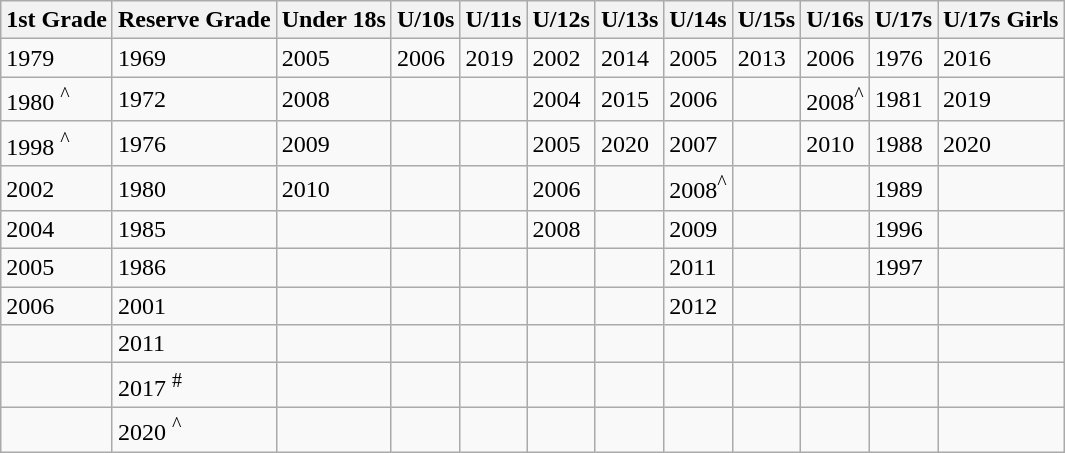<table class="wikitable">
<tr>
<th>1st Grade</th>
<th>Reserve Grade</th>
<th>Under 18s</th>
<th>U/10s</th>
<th>U/11s</th>
<th>U/12s</th>
<th>U/13s</th>
<th>U/14s</th>
<th>U/15s</th>
<th>U/16s</th>
<th>U/17s</th>
<th>U/17s Girls</th>
</tr>
<tr>
<td>1979</td>
<td>1969</td>
<td>2005</td>
<td>2006</td>
<td>2019</td>
<td>2002</td>
<td>2014</td>
<td>2005</td>
<td>2013</td>
<td>2006</td>
<td>1976</td>
<td>2016</td>
</tr>
<tr>
<td>1980 <sup>^</sup></td>
<td>1972</td>
<td>2008</td>
<td></td>
<td></td>
<td>2004</td>
<td>2015</td>
<td>2006</td>
<td></td>
<td>2008<sup>^</sup></td>
<td>1981</td>
<td>2019</td>
</tr>
<tr>
<td>1998 <sup>^</sup></td>
<td>1976</td>
<td>2009</td>
<td></td>
<td></td>
<td>2005</td>
<td>2020</td>
<td>2007</td>
<td></td>
<td>2010</td>
<td>1988</td>
<td>2020</td>
</tr>
<tr>
<td>2002</td>
<td>1980</td>
<td>2010</td>
<td></td>
<td></td>
<td>2006</td>
<td></td>
<td>2008<sup>^</sup></td>
<td></td>
<td></td>
<td>1989</td>
<td></td>
</tr>
<tr>
<td>2004</td>
<td>1985</td>
<td></td>
<td></td>
<td></td>
<td>2008</td>
<td></td>
<td>2009</td>
<td></td>
<td></td>
<td>1996</td>
<td></td>
</tr>
<tr>
<td>2005</td>
<td>1986</td>
<td></td>
<td></td>
<td></td>
<td></td>
<td></td>
<td>2011</td>
<td></td>
<td></td>
<td>1997</td>
<td></td>
</tr>
<tr>
<td>2006</td>
<td>2001</td>
<td></td>
<td></td>
<td></td>
<td></td>
<td></td>
<td>2012</td>
<td></td>
<td></td>
<td></td>
<td></td>
</tr>
<tr>
<td></td>
<td>2011</td>
<td></td>
<td></td>
<td></td>
<td></td>
<td></td>
<td></td>
<td></td>
<td></td>
<td></td>
<td></td>
</tr>
<tr>
<td></td>
<td>2017 <sup>#</sup></td>
<td></td>
<td></td>
<td></td>
<td></td>
<td></td>
<td></td>
<td></td>
<td></td>
<td></td>
<td></td>
</tr>
<tr>
<td></td>
<td>2020 <sup>^</sup></td>
<td></td>
<td></td>
<td></td>
<td></td>
<td></td>
<td></td>
<td></td>
<td></td>
<td></td>
<td></td>
</tr>
</table>
